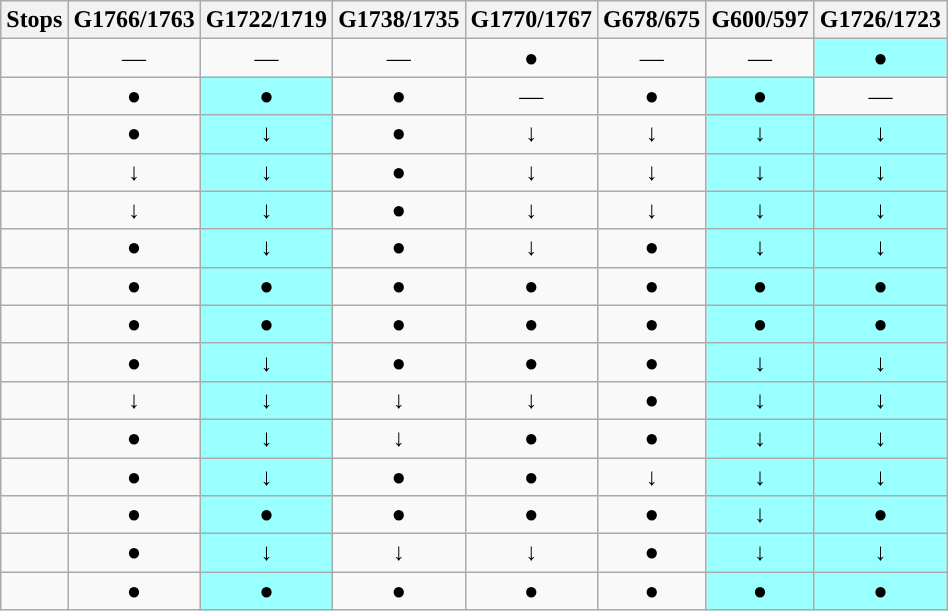<table class="wikitable" style="text-align: center">
<tr>
<th>Stops</th>
<th>G1766/1763</th>
<th>G1722/1719</th>
<th>G1738/1735</th>
<th>G1770/1767</th>
<th>G678/675</th>
<th>G600/597</th>
<th>G1726/1723</th>
</tr>
<tr>
<td><strong></strong></td>
<td>—</td>
<td>—</td>
<td>—</td>
<td>●</td>
<td>—</td>
<td>—</td>
<td style="background:#99FFFF">●</td>
</tr>
<tr>
<td><strong></strong></td>
<td>●</td>
<td style="background:#99FFFF">●</td>
<td>●</td>
<td>—</td>
<td>●</td>
<td style="background:#99FFFF">●</td>
<td>—</td>
</tr>
<tr>
<td></td>
<td>●</td>
<td style="background:#99FFFF">↓</td>
<td>●</td>
<td>↓</td>
<td>↓</td>
<td style="background:#99FFFF">↓</td>
<td style="background:#99FFFF">↓</td>
</tr>
<tr>
<td></td>
<td>↓</td>
<td style="background:#99FFFF">↓</td>
<td>●</td>
<td>↓</td>
<td>↓</td>
<td style="background:#99FFFF">↓</td>
<td style="background:#99FFFF">↓</td>
</tr>
<tr>
<td></td>
<td>↓</td>
<td style="background:#99FFFF">↓</td>
<td>●</td>
<td>↓</td>
<td>↓</td>
<td style="background:#99FFFF">↓</td>
<td style="background:#99FFFF">↓</td>
</tr>
<tr>
<td></td>
<td>●</td>
<td style="background:#99FFFF">↓</td>
<td>●</td>
<td>↓</td>
<td>●</td>
<td style="background:#99FFFF">↓</td>
<td style="background:#99FFFF">↓</td>
</tr>
<tr>
<td><strong></strong></td>
<td>●</td>
<td style="background:#99FFFF">●</td>
<td>●</td>
<td>●</td>
<td>●</td>
<td style="background:#99FFFF">●</td>
<td style="background:#99FFFF">●</td>
</tr>
<tr>
<td><strong></strong></td>
<td>●</td>
<td style="background:#99FFFF">●</td>
<td>●</td>
<td>●</td>
<td>●</td>
<td style="background:#99FFFF">●</td>
<td style="background:#99FFFF">●</td>
</tr>
<tr>
<td></td>
<td>●</td>
<td style="background:#99FFFF">↓</td>
<td>●</td>
<td>●</td>
<td>●</td>
<td style="background:#99FFFF">↓</td>
<td style="background:#99FFFF">↓</td>
</tr>
<tr>
<td></td>
<td>↓</td>
<td style="background:#99FFFF">↓</td>
<td>↓</td>
<td>↓</td>
<td>●</td>
<td style="background:#99FFFF">↓</td>
<td style="background:#99FFFF">↓</td>
</tr>
<tr>
<td></td>
<td>●</td>
<td style="background:#99FFFF">↓</td>
<td>↓</td>
<td>●</td>
<td>●</td>
<td style="background:#99FFFF">↓</td>
<td style="background:#99FFFF">↓</td>
</tr>
<tr>
<td></td>
<td>●</td>
<td style="background:#99FFFF">↓</td>
<td>●</td>
<td>●</td>
<td>↓</td>
<td style="background:#99FFFF">↓</td>
<td style="background:#99FFFF">↓</td>
</tr>
<tr>
<td></td>
<td>●</td>
<td style="background:#99FFFF">●</td>
<td>●</td>
<td>●</td>
<td>●</td>
<td style="background:#99FFFF">↓</td>
<td style="background:#99FFFF">●</td>
</tr>
<tr>
<td></td>
<td>●</td>
<td style="background:#99FFFF">↓</td>
<td>↓</td>
<td>↓</td>
<td>●</td>
<td style="background:#99FFFF">↓</td>
<td style="background:#99FFFF">↓</td>
</tr>
<tr>
<td><strong></strong></td>
<td>●</td>
<td style="background:#99FFFF">●</td>
<td>●</td>
<td>●</td>
<td>●</td>
<td style="background:#99FFFF">●</td>
<td style="background:#99FFFF">●</td>
</tr>
</table>
